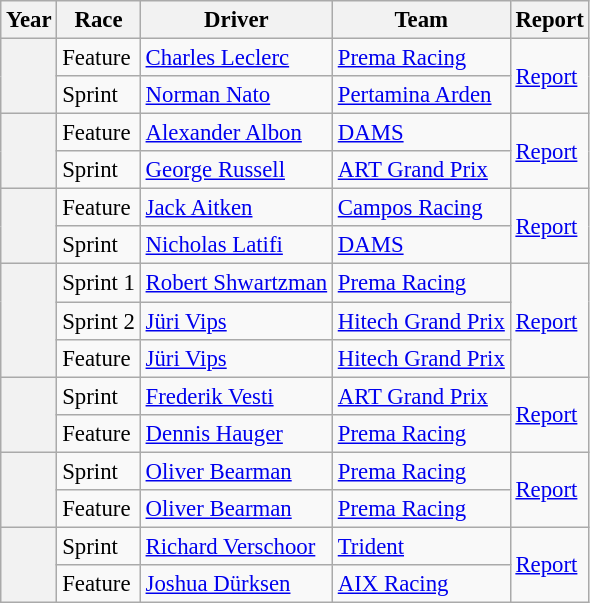<table class="wikitable" style="font-size:95%;">
<tr>
<th>Year</th>
<th>Race</th>
<th>Driver</th>
<th>Team</th>
<th>Report</th>
</tr>
<tr>
<th rowspan=2></th>
<td>Feature</td>
<td> <a href='#'>Charles Leclerc</a></td>
<td><a href='#'>Prema Racing</a></td>
<td rowspan=2><a href='#'>Report</a></td>
</tr>
<tr>
<td>Sprint</td>
<td> <a href='#'>Norman Nato</a></td>
<td><a href='#'>Pertamina Arden</a></td>
</tr>
<tr>
<th rowspan=2></th>
<td>Feature</td>
<td> <a href='#'>Alexander Albon</a></td>
<td><a href='#'>DAMS</a></td>
<td rowspan=2><a href='#'>Report</a></td>
</tr>
<tr>
<td>Sprint</td>
<td> <a href='#'>George Russell</a></td>
<td><a href='#'>ART Grand Prix</a></td>
</tr>
<tr>
<th rowspan=2></th>
<td>Feature</td>
<td> <a href='#'>Jack Aitken</a></td>
<td><a href='#'>Campos Racing</a></td>
<td rowspan=2><a href='#'>Report</a></td>
</tr>
<tr>
<td>Sprint</td>
<td> <a href='#'>Nicholas Latifi</a></td>
<td><a href='#'>DAMS</a></td>
</tr>
<tr>
<th rowspan=3></th>
<td>Sprint 1</td>
<td> <a href='#'>Robert Shwartzman</a></td>
<td><a href='#'>Prema Racing</a></td>
<td rowspan=3><a href='#'>Report</a></td>
</tr>
<tr>
<td>Sprint 2</td>
<td> <a href='#'>Jüri Vips</a></td>
<td><a href='#'>Hitech Grand Prix</a></td>
</tr>
<tr>
<td>Feature</td>
<td> <a href='#'>Jüri Vips</a></td>
<td><a href='#'>Hitech Grand Prix</a></td>
</tr>
<tr>
<th rowspan=2></th>
<td>Sprint</td>
<td> <a href='#'>Frederik Vesti</a></td>
<td><a href='#'>ART Grand Prix</a></td>
<td rowspan=2><a href='#'>Report</a></td>
</tr>
<tr>
<td>Feature</td>
<td> <a href='#'>Dennis Hauger</a></td>
<td><a href='#'>Prema Racing</a></td>
</tr>
<tr>
<th rowspan=2></th>
<td>Sprint</td>
<td> <a href='#'>Oliver Bearman</a></td>
<td><a href='#'>Prema Racing</a></td>
<td rowspan=2><a href='#'>Report</a></td>
</tr>
<tr>
<td>Feature</td>
<td> <a href='#'>Oliver Bearman</a></td>
<td><a href='#'>Prema Racing</a></td>
</tr>
<tr>
<th rowspan=2></th>
<td>Sprint</td>
<td> <a href='#'>Richard Verschoor</a></td>
<td><a href='#'>Trident</a></td>
<td rowspan=2><a href='#'>Report</a></td>
</tr>
<tr>
<td>Feature</td>
<td> <a href='#'>Joshua Dürksen</a></td>
<td><a href='#'>AIX Racing</a></td>
</tr>
</table>
